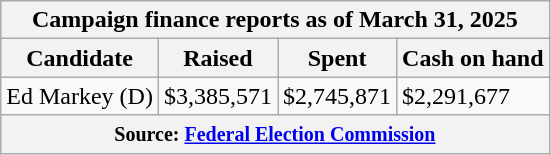<table class="wikitable sortable">
<tr>
<th colspan=4>Campaign finance reports as of March 31, 2025</th>
</tr>
<tr style="text-align:center;">
<th>Candidate</th>
<th>Raised</th>
<th>Spent</th>
<th>Cash on hand</th>
</tr>
<tr>
<td>Ed Markey (D)</td>
<td>$3,385,571</td>
<td>$2,745,871</td>
<td>$2,291,677</td>
</tr>
<tr>
<th colspan="4"><small>Source: <a href='#'>Federal Election Commission</a></small></th>
</tr>
</table>
